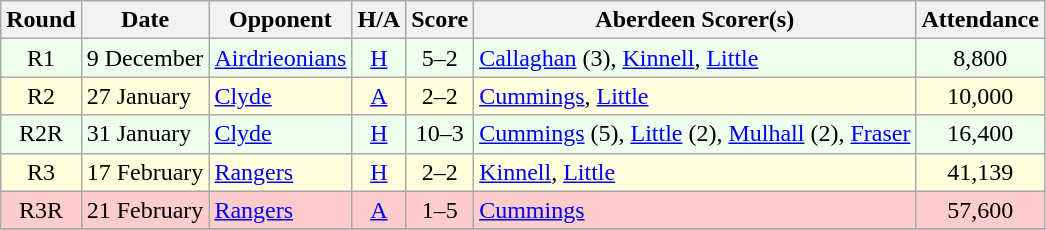<table class="wikitable" style="text-align:center">
<tr>
<th>Round</th>
<th>Date</th>
<th>Opponent</th>
<th>H/A</th>
<th>Score</th>
<th>Aberdeen Scorer(s)</th>
<th>Attendance</th>
</tr>
<tr bgcolor=#EEFFEE>
<td>R1</td>
<td align=left>9 December</td>
<td align=left><a href='#'>Airdrieonians</a></td>
<td><a href='#'>H</a></td>
<td>5–2</td>
<td align=left><a href='#'>Callaghan</a> (3), <a href='#'>Kinnell</a>, <a href='#'>Little</a></td>
<td>8,800</td>
</tr>
<tr bgcolor=#FFFFDD>
<td>R2</td>
<td align=left>27 January</td>
<td align=left><a href='#'>Clyde</a></td>
<td><a href='#'>A</a></td>
<td>2–2</td>
<td align=left><a href='#'>Cummings</a>, <a href='#'>Little</a></td>
<td>10,000</td>
</tr>
<tr bgcolor=#EEFFEE>
<td>R2R</td>
<td align=left>31 January</td>
<td align=left><a href='#'>Clyde</a></td>
<td><a href='#'>H</a></td>
<td>10–3</td>
<td align=left><a href='#'>Cummings</a> (5), <a href='#'>Little</a> (2), <a href='#'>Mulhall</a> (2), <a href='#'>Fraser</a></td>
<td>16,400</td>
</tr>
<tr bgcolor=#FFFFDD>
<td>R3</td>
<td align=left>17 February</td>
<td align=left><a href='#'>Rangers</a></td>
<td><a href='#'>H</a></td>
<td>2–2</td>
<td align=left><a href='#'>Kinnell</a>, <a href='#'>Little</a></td>
<td>41,139</td>
</tr>
<tr bgcolor=#FFCCCC>
<td>R3R</td>
<td align=left>21 February</td>
<td align=left><a href='#'>Rangers</a></td>
<td><a href='#'>A</a></td>
<td>1–5</td>
<td align=left><a href='#'>Cummings</a></td>
<td>57,600</td>
</tr>
<tr>
</tr>
</table>
